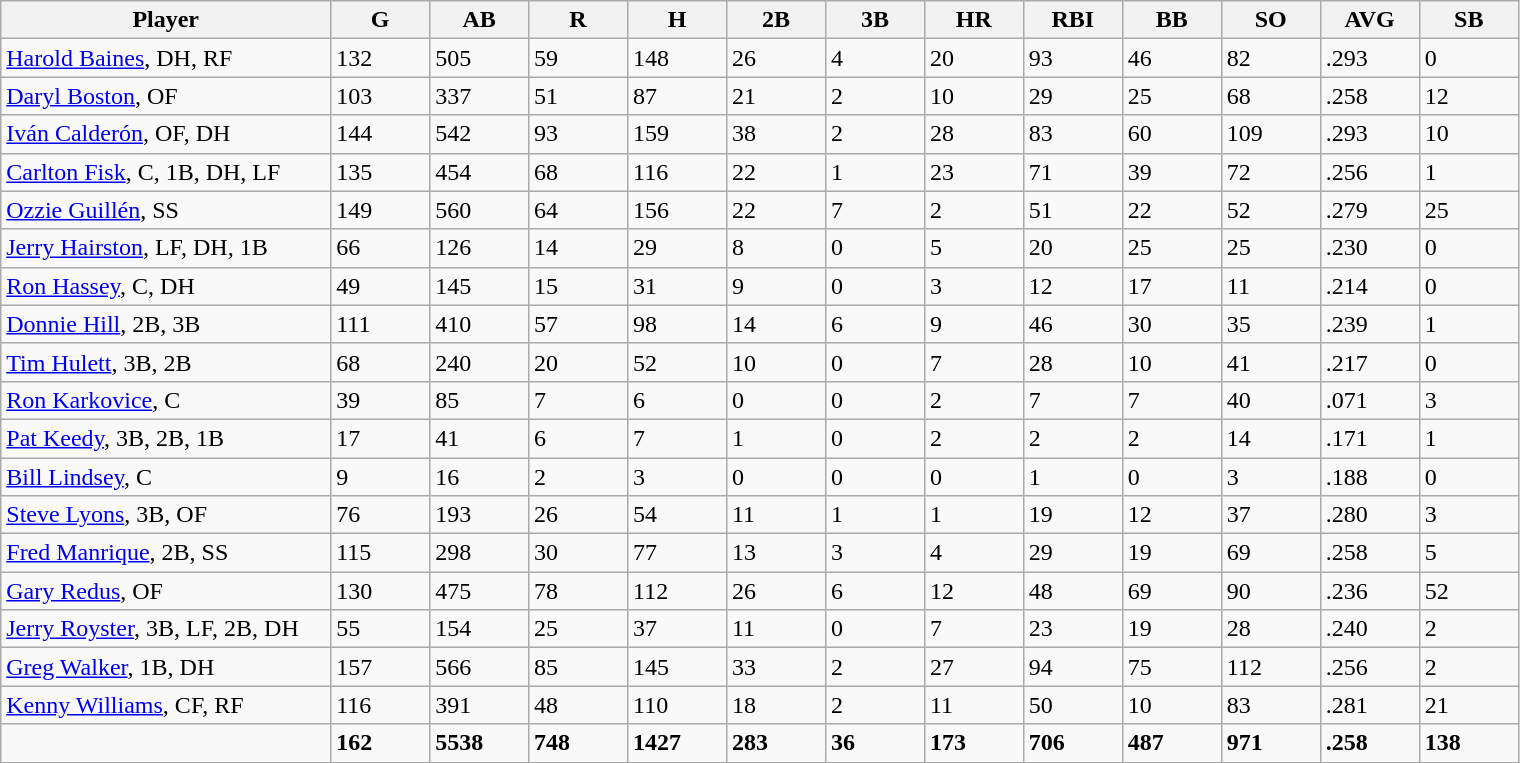<table class="wikitable sortable">
<tr>
<th bgcolor="#DDDDFF" width="20%">Player</th>
<th bgcolor="#DDDDFF" width="6%">G</th>
<th bgcolor="#DDDDFF" width="6%">AB</th>
<th bgcolor="#DDDDFF" width="6%">R</th>
<th bgcolor="#DDDDFF" width="6%">H</th>
<th bgcolor="#DDDDFF" width="6%">2B</th>
<th bgcolor="#DDDDFF" width="6%">3B</th>
<th bgcolor="#DDDDFF" width="6%">HR</th>
<th bgcolor="#DDDDFF" width="6%">RBI</th>
<th bgcolor="#DDDDFF" width="6%">BB</th>
<th bgcolor="#DDDDFF" width="6%">SO</th>
<th bgcolor="#DDDDFF" width="6%">AVG</th>
<th bgcolor="#DDDDFF" width="6%">SB</th>
</tr>
<tr>
<td><a href='#'>Harold Baines</a>, DH, RF</td>
<td>132</td>
<td>505</td>
<td>59</td>
<td>148</td>
<td>26</td>
<td>4</td>
<td>20</td>
<td>93</td>
<td>46</td>
<td>82</td>
<td>.293</td>
<td>0</td>
</tr>
<tr>
<td><a href='#'>Daryl Boston</a>, OF</td>
<td>103</td>
<td>337</td>
<td>51</td>
<td>87</td>
<td>21</td>
<td>2</td>
<td>10</td>
<td>29</td>
<td>25</td>
<td>68</td>
<td>.258</td>
<td>12</td>
</tr>
<tr>
<td><a href='#'>Iván Calderón</a>, OF, DH</td>
<td>144</td>
<td>542</td>
<td>93</td>
<td>159</td>
<td>38</td>
<td>2</td>
<td>28</td>
<td>83</td>
<td>60</td>
<td>109</td>
<td>.293</td>
<td>10</td>
</tr>
<tr>
<td><a href='#'>Carlton Fisk</a>, C, 1B, DH, LF</td>
<td>135</td>
<td>454</td>
<td>68</td>
<td>116</td>
<td>22</td>
<td>1</td>
<td>23</td>
<td>71</td>
<td>39</td>
<td>72</td>
<td>.256</td>
<td>1</td>
</tr>
<tr>
<td><a href='#'>Ozzie Guillén</a>, SS</td>
<td>149</td>
<td>560</td>
<td>64</td>
<td>156</td>
<td>22</td>
<td>7</td>
<td>2</td>
<td>51</td>
<td>22</td>
<td>52</td>
<td>.279</td>
<td>25</td>
</tr>
<tr>
<td><a href='#'>Jerry Hairston</a>, LF, DH, 1B</td>
<td>66</td>
<td>126</td>
<td>14</td>
<td>29</td>
<td>8</td>
<td>0</td>
<td>5</td>
<td>20</td>
<td>25</td>
<td>25</td>
<td>.230</td>
<td>0</td>
</tr>
<tr>
<td><a href='#'>Ron Hassey</a>, C, DH</td>
<td>49</td>
<td>145</td>
<td>15</td>
<td>31</td>
<td>9</td>
<td>0</td>
<td>3</td>
<td>12</td>
<td>17</td>
<td>11</td>
<td>.214</td>
<td>0</td>
</tr>
<tr>
<td><a href='#'>Donnie Hill</a>, 2B, 3B</td>
<td>111</td>
<td>410</td>
<td>57</td>
<td>98</td>
<td>14</td>
<td>6</td>
<td>9</td>
<td>46</td>
<td>30</td>
<td>35</td>
<td>.239</td>
<td>1</td>
</tr>
<tr>
<td><a href='#'>Tim Hulett</a>, 3B, 2B</td>
<td>68</td>
<td>240</td>
<td>20</td>
<td>52</td>
<td>10</td>
<td>0</td>
<td>7</td>
<td>28</td>
<td>10</td>
<td>41</td>
<td>.217</td>
<td>0</td>
</tr>
<tr>
<td><a href='#'>Ron Karkovice</a>, C</td>
<td>39</td>
<td>85</td>
<td>7</td>
<td>6</td>
<td>0</td>
<td>0</td>
<td>2</td>
<td>7</td>
<td>7</td>
<td>40</td>
<td>.071</td>
<td>3</td>
</tr>
<tr>
<td><a href='#'>Pat Keedy</a>, 3B, 2B, 1B</td>
<td>17</td>
<td>41</td>
<td>6</td>
<td>7</td>
<td>1</td>
<td>0</td>
<td>2</td>
<td>2</td>
<td>2</td>
<td>14</td>
<td>.171</td>
<td>1</td>
</tr>
<tr>
<td><a href='#'>Bill Lindsey</a>, C</td>
<td>9</td>
<td>16</td>
<td>2</td>
<td>3</td>
<td>0</td>
<td>0</td>
<td>0</td>
<td>1</td>
<td>0</td>
<td>3</td>
<td>.188</td>
<td>0</td>
</tr>
<tr>
<td><a href='#'>Steve Lyons</a>, 3B, OF</td>
<td>76</td>
<td>193</td>
<td>26</td>
<td>54</td>
<td>11</td>
<td>1</td>
<td>1</td>
<td>19</td>
<td>12</td>
<td>37</td>
<td>.280</td>
<td>3</td>
</tr>
<tr>
<td><a href='#'>Fred Manrique</a>, 2B, SS</td>
<td>115</td>
<td>298</td>
<td>30</td>
<td>77</td>
<td>13</td>
<td>3</td>
<td>4</td>
<td>29</td>
<td>19</td>
<td>69</td>
<td>.258</td>
<td>5</td>
</tr>
<tr>
<td><a href='#'>Gary Redus</a>, OF</td>
<td>130</td>
<td>475</td>
<td>78</td>
<td>112</td>
<td>26</td>
<td>6</td>
<td>12</td>
<td>48</td>
<td>69</td>
<td>90</td>
<td>.236</td>
<td>52</td>
</tr>
<tr>
<td><a href='#'>Jerry Royster</a>, 3B, LF, 2B, DH</td>
<td>55</td>
<td>154</td>
<td>25</td>
<td>37</td>
<td>11</td>
<td>0</td>
<td>7</td>
<td>23</td>
<td>19</td>
<td>28</td>
<td>.240</td>
<td>2</td>
</tr>
<tr>
<td><a href='#'>Greg Walker</a>, 1B, DH</td>
<td>157</td>
<td>566</td>
<td>85</td>
<td>145</td>
<td>33</td>
<td>2</td>
<td>27</td>
<td>94</td>
<td>75</td>
<td>112</td>
<td>.256</td>
<td>2</td>
</tr>
<tr>
<td><a href='#'>Kenny Williams</a>, CF, RF</td>
<td>116</td>
<td>391</td>
<td>48</td>
<td>110</td>
<td>18</td>
<td>2</td>
<td>11</td>
<td>50</td>
<td>10</td>
<td>83</td>
<td>.281</td>
<td>21</td>
</tr>
<tr class="sortbottom">
<td></td>
<td><strong>162</strong></td>
<td><strong>5538</strong></td>
<td><strong>748</strong></td>
<td><strong>1427</strong></td>
<td><strong>283</strong></td>
<td><strong>36</strong></td>
<td><strong>173</strong></td>
<td><strong>706</strong></td>
<td><strong>487</strong></td>
<td><strong>971</strong></td>
<td><strong>.258</strong></td>
<td><strong>138</strong></td>
</tr>
</table>
